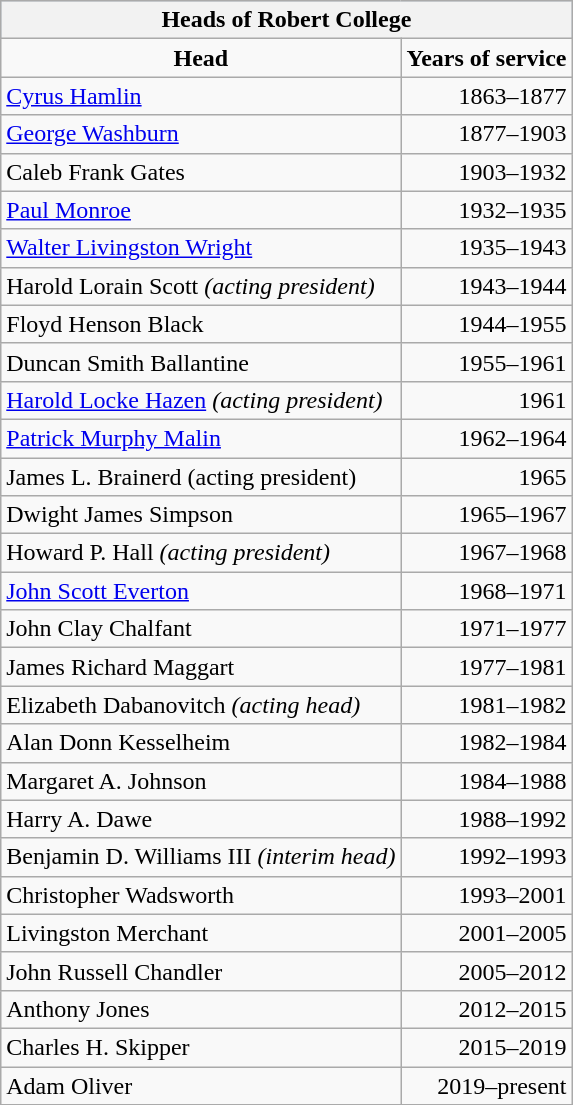<table class="wikitable">
<tr style="background:#b0c4de; text-align:center;">
<th colspan="2">Heads of Robert College</th>
</tr>
<tr>
<td style="text-align:center;"><strong>Head</strong></td>
<td style="text-align:right;"><strong>Years of service</strong></td>
</tr>
<tr>
<td style="text-align:left;"><a href='#'>Cyrus Hamlin</a></td>
<td style="text-align:right;">1863–1877</td>
</tr>
<tr>
<td style="text-align:left;"><a href='#'>George Washburn</a></td>
<td style="text-align:right;">1877–1903</td>
</tr>
<tr>
<td style="text-align:left;">Caleb Frank Gates</td>
<td style="text-align:right;">1903–1932</td>
</tr>
<tr>
<td style="text-align:left;"><a href='#'>Paul Monroe</a></td>
<td style="text-align:right;">1932–1935</td>
</tr>
<tr>
<td style="text-align:left;"><a href='#'>Walter Livingston Wright</a></td>
<td style="text-align:right;">1935–1943</td>
</tr>
<tr>
<td style="text-align:left;">Harold Lorain Scott <em>(acting president)</em></td>
<td style="text-align:right;">1943–1944</td>
</tr>
<tr>
<td style="text-align:left;">Floyd Henson Black</td>
<td style="text-align:right;">1944–1955</td>
</tr>
<tr>
<td style="text-align:left;">Duncan Smith Ballantine</td>
<td style="text-align:right;">1955–1961</td>
</tr>
<tr>
<td style="text-align:left;"><a href='#'>Harold Locke Hazen</a> <em>(acting president)</em></td>
<td style="text-align:right;">1961</td>
</tr>
<tr>
<td style="text-align:left;"><a href='#'>Patrick Murphy Malin</a></td>
<td style="text-align:right;">1962–1964</td>
</tr>
<tr>
<td style="text-align:left;">James L. Brainerd (acting president)</td>
<td style="text-align:right;">1965</td>
</tr>
<tr>
<td style="text-align:left;">Dwight James Simpson</td>
<td style="text-align:right;">1965–1967</td>
</tr>
<tr>
<td style="text-align:left;">Howard P. Hall <em>(acting president)</em></td>
<td style="text-align:right;">1967–1968</td>
</tr>
<tr>
<td style="text-align:left;"><a href='#'>John Scott Everton</a></td>
<td style="text-align:right;">1968–1971</td>
</tr>
<tr>
<td style="text-align:left;">John Clay Chalfant</td>
<td style="text-align:right;">1971–1977</td>
</tr>
<tr>
<td style="text-align:left;">James Richard Maggart</td>
<td style="text-align:right;">1977–1981</td>
</tr>
<tr>
<td style="text-align:left;">Elizabeth Dabanovitch <em>(acting head)</em></td>
<td style="text-align:right;">1981–1982</td>
</tr>
<tr>
<td style="text-align:left;">Alan Donn Kesselheim</td>
<td style="text-align:right;">1982–1984</td>
</tr>
<tr>
<td style="text-align:left;">Margaret A. Johnson</td>
<td style="text-align:right;">1984–1988</td>
</tr>
<tr>
<td style="text-align:left;">Harry A. Dawe</td>
<td style="text-align:right;">1988–1992</td>
</tr>
<tr>
<td style="text-align:left;">Benjamin D. Williams III <em>(interim head)</em></td>
<td style="text-align:right;">1992–1993</td>
</tr>
<tr>
<td style="text-align:left;">Christopher Wadsworth</td>
<td style="text-align:right;">1993–2001</td>
</tr>
<tr>
<td style="text-align:left;">Livingston Merchant</td>
<td style="text-align:right;">2001–2005</td>
</tr>
<tr>
<td style="text-align:left;">John Russell Chandler</td>
<td style="text-align:right;">2005–2012</td>
</tr>
<tr>
<td style="text-align:left;">Anthony Jones</td>
<td style="text-align:right;">2012–2015</td>
</tr>
<tr>
<td style="text-align:left;">Charles H. Skipper</td>
<td style="text-align:right;">2015–2019</td>
</tr>
<tr>
<td style="text-align:left;">Adam Oliver</td>
<td style="text-align:right;">2019–present</td>
</tr>
</table>
